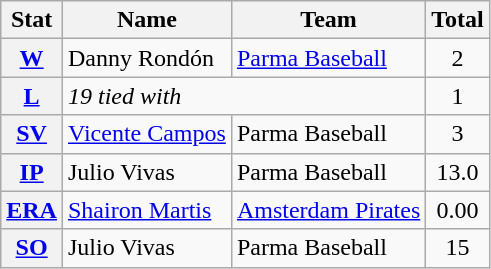<table class=wikitable>
<tr>
<th scope="col">Stat</th>
<th scope="col">Name</th>
<th scope="col">Team</th>
<th scope="col">Total</th>
</tr>
<tr>
<th scope="row"><a href='#'>W</a></th>
<td> Danny Rondón</td>
<td> <a href='#'>Parma Baseball</a></td>
<td align=center>2</td>
</tr>
<tr>
<th scope="row"><a href='#'>L</a></th>
<td colspan=2><em>19 tied with</em></td>
<td align=center>1</td>
</tr>
<tr>
<th scope="row"><a href='#'>SV</a></th>
<td> <a href='#'>Vicente Campos</a></td>
<td> Parma Baseball</td>
<td align=center>3</td>
</tr>
<tr>
<th scope="row"><a href='#'>IP</a></th>
<td> Julio Vivas</td>
<td> Parma Baseball</td>
<td align=center>13.0</td>
</tr>
<tr>
<th scope="row"><a href='#'>ERA</a></th>
<td> <a href='#'>Shairon Martis</a></td>
<td> <a href='#'>Amsterdam Pirates</a></td>
<td align=center>0.00</td>
</tr>
<tr>
<th scope="row"><a href='#'>SO</a></th>
<td> Julio Vivas</td>
<td> Parma Baseball</td>
<td align=center>15</td>
</tr>
</table>
